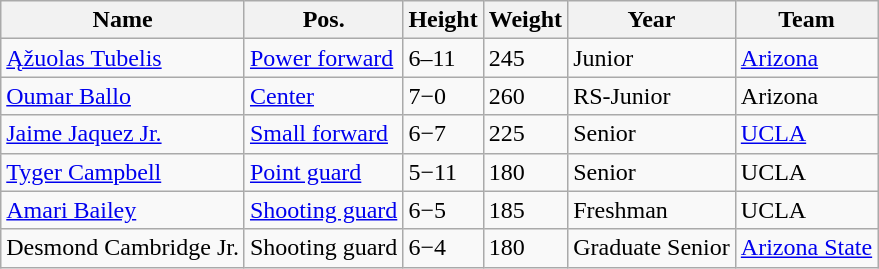<table class="wikitable sortable" border="1">
<tr>
<th>Name</th>
<th>Pos.</th>
<th>Height</th>
<th>Weight</th>
<th>Year</th>
<th>Team</th>
</tr>
<tr>
<td><a href='#'>Ąžuolas Tubelis</a></td>
<td><a href='#'>Power forward</a></td>
<td>6–11</td>
<td>245</td>
<td>Junior</td>
<td><a href='#'>Arizona</a></td>
</tr>
<tr>
<td><a href='#'>Oumar Ballo</a></td>
<td><a href='#'>Center</a></td>
<td>7−0</td>
<td>260</td>
<td>RS-Junior</td>
<td>Arizona</td>
</tr>
<tr>
<td><a href='#'>Jaime Jaquez Jr.</a></td>
<td><a href='#'>Small forward</a></td>
<td>6−7</td>
<td>225</td>
<td>Senior</td>
<td><a href='#'>UCLA</a></td>
</tr>
<tr>
<td><a href='#'>Tyger Campbell</a></td>
<td><a href='#'>Point guard</a></td>
<td>5−11</td>
<td>180</td>
<td>Senior</td>
<td>UCLA</td>
</tr>
<tr>
<td><a href='#'>Amari Bailey</a></td>
<td><a href='#'>Shooting guard</a></td>
<td>6−5</td>
<td>185</td>
<td>Freshman</td>
<td>UCLA</td>
</tr>
<tr>
<td>Desmond Cambridge Jr.</td>
<td>Shooting guard</td>
<td>6−4</td>
<td>180</td>
<td>Graduate Senior</td>
<td><a href='#'>Arizona State</a></td>
</tr>
</table>
